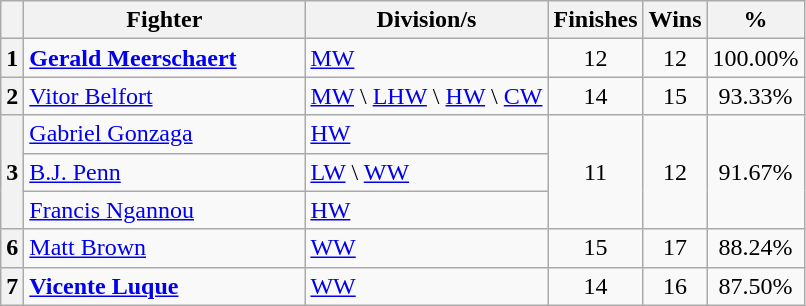<table class=wikitable>
<tr>
<th></th>
<th width=180>Fighter</th>
<th>Division/s</th>
<th>Finishes</th>
<th>Wins</th>
<th>%</th>
</tr>
<tr>
<th>1</th>
<td> <strong><a href='#'>Gerald Meerschaert</a></strong></td>
<td><a href='#'>MW</a></td>
<td align=center>12</td>
<td align=center>12</td>
<td align=center>100.00%</td>
</tr>
<tr>
<th>2</th>
<td> <a href='#'>Vitor Belfort</a></td>
<td><a href='#'>MW</a> \ <a href='#'>LHW</a> \ <a href='#'>HW</a> \ <a href='#'>CW</a></td>
<td align=center>14</td>
<td align=center>15</td>
<td align=center>93.33%</td>
</tr>
<tr>
<th rowspan=3>3</th>
<td> <a href='#'>Gabriel Gonzaga</a></td>
<td><a href='#'>HW</a></td>
<td rowspan=3 align=center>11</td>
<td rowspan=3 align=center>12</td>
<td rowspan=3 align=center>91.67%</td>
</tr>
<tr>
<td> <a href='#'>B.J. Penn</a></td>
<td><a href='#'>LW</a> \ <a href='#'>WW</a></td>
</tr>
<tr>
<td> <a href='#'>Francis Ngannou</a></td>
<td><a href='#'>HW</a></td>
</tr>
<tr>
<th>6</th>
<td> <a href='#'>Matt Brown</a></td>
<td><a href='#'>WW</a></td>
<td align=center>15</td>
<td align=center>17</td>
<td align=center>88.24%</td>
</tr>
<tr>
<th>7</th>
<td> <strong><a href='#'>Vicente Luque</a></strong></td>
<td><a href='#'>WW</a></td>
<td align=center>14</td>
<td align=center>16</td>
<td align=center>87.50%</td>
</tr>
</table>
